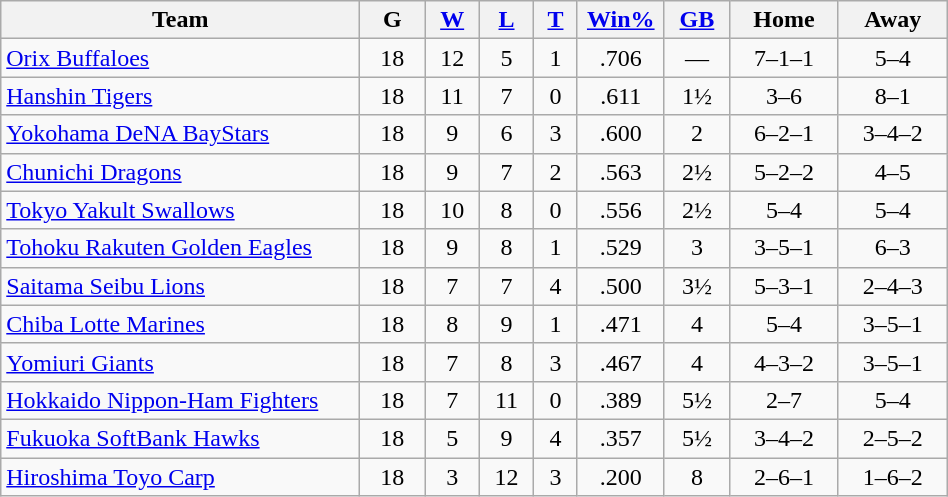<table class="wikitable" width="50%" style="text-align:center;">
<tr>
<th width="33%">Team</th>
<th width="6%">G</th>
<th width="5%"><a href='#'>W</a></th>
<th width="5%"><a href='#'>L</a></th>
<th width="4%"><a href='#'>T</a></th>
<th width="6%"><a href='#'>Win%</a></th>
<th width="6%"><a href='#'>GB</a></th>
<th width="10%">Home</th>
<th width="10%">Away</th>
</tr>
<tr>
<td style="text-align:left;"><a href='#'>Orix Buffaloes</a></td>
<td>18</td>
<td>12</td>
<td>5</td>
<td>1</td>
<td>.706</td>
<td>—</td>
<td>7–1–1</td>
<td>5–4</td>
</tr>
<tr>
<td style="text-align:left;"><a href='#'>Hanshin Tigers</a></td>
<td>18</td>
<td>11</td>
<td>7</td>
<td>0</td>
<td>.611</td>
<td>1½</td>
<td>3–6</td>
<td>8–1</td>
</tr>
<tr>
<td style="text-align:left;"><a href='#'>Yokohama DeNA BayStars</a></td>
<td>18</td>
<td>9</td>
<td>6</td>
<td>3</td>
<td>.600</td>
<td>2</td>
<td>6–2–1</td>
<td>3–4–2</td>
</tr>
<tr>
<td style="text-align:left;"><a href='#'>Chunichi Dragons</a></td>
<td>18</td>
<td>9</td>
<td>7</td>
<td>2</td>
<td>.563</td>
<td>2½</td>
<td>5–2–2</td>
<td>4–5</td>
</tr>
<tr>
<td style="text-align:left;"><a href='#'>Tokyo Yakult Swallows</a></td>
<td>18</td>
<td>10</td>
<td>8</td>
<td>0</td>
<td>.556</td>
<td>2½</td>
<td>5–4</td>
<td>5–4</td>
</tr>
<tr>
<td style="text-align:left;"><a href='#'>Tohoku Rakuten Golden Eagles</a></td>
<td>18</td>
<td>9</td>
<td>8</td>
<td>1</td>
<td>.529</td>
<td>3</td>
<td>3–5–1</td>
<td>6–3</td>
</tr>
<tr>
<td style="text-align:left;"><a href='#'>Saitama Seibu Lions</a></td>
<td>18</td>
<td>7</td>
<td>7</td>
<td>4</td>
<td>.500</td>
<td>3½</td>
<td>5–3–1</td>
<td>2–4–3</td>
</tr>
<tr>
<td style="text-align:left;"><a href='#'>Chiba Lotte Marines</a></td>
<td>18</td>
<td>8</td>
<td>9</td>
<td>1</td>
<td>.471</td>
<td>4</td>
<td>5–4</td>
<td>3–5–1</td>
</tr>
<tr>
<td style="text-align:left;"><a href='#'>Yomiuri Giants</a></td>
<td>18</td>
<td>7</td>
<td>8</td>
<td>3</td>
<td>.467</td>
<td>4</td>
<td>4–3–2</td>
<td>3–5–1</td>
</tr>
<tr>
<td style="text-align:left;"><a href='#'>Hokkaido Nippon-Ham Fighters</a></td>
<td>18</td>
<td>7</td>
<td>11</td>
<td>0</td>
<td>.389</td>
<td>5½</td>
<td>2–7</td>
<td>5–4</td>
</tr>
<tr>
<td style="text-align:left;"><a href='#'>Fukuoka SoftBank Hawks</a></td>
<td>18</td>
<td>5</td>
<td>9</td>
<td>4</td>
<td>.357</td>
<td>5½</td>
<td>3–4–2</td>
<td>2–5–2</td>
</tr>
<tr>
<td style="text-align:left;"><a href='#'>Hiroshima Toyo Carp</a></td>
<td>18</td>
<td>3</td>
<td>12</td>
<td>3</td>
<td>.200</td>
<td>8</td>
<td>2–6–1</td>
<td>1–6–2</td>
</tr>
</table>
